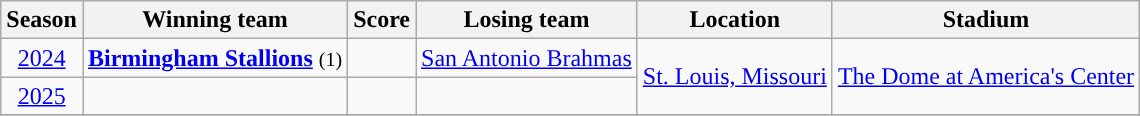<table class="wikitable sortable">
<tr style="background:#efefef;">
<th>Season</th>
<th>Winning team</th>
<th>Score</th>
<th>Losing team</th>
<th>Location</th>
<th>Stadium</th>
</tr>
<tr>
<td align=center><a href='#'>2024</a></td>
<td><strong><a href='#'>Birmingham Stallions</a></strong> <small>(1)</small></td>
<td></td>
<td><a href='#'>San Antonio Brahmas</a></td>
<td rowspan=2><a href='#'>St. Louis, Missouri</a></td>
<td rowspan=2><a href='#'>The Dome at America's Center</a></td>
</tr>
<tr>
<td align=center><a href='#'>2025</a></td>
<td></td>
<td></td>
<td></td>
</tr>
<tr>
</tr>
</table>
